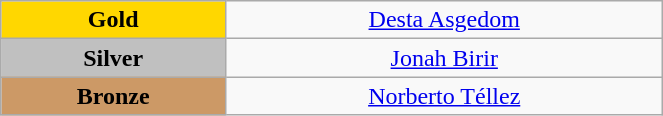<table class="wikitable" style="text-align:center; " width="35%">
<tr>
<td bgcolor="gold"><strong>Gold</strong></td>
<td><a href='#'>Desta Asgedom</a><br>  <small><em></em></small></td>
</tr>
<tr>
<td bgcolor="silver"><strong>Silver</strong></td>
<td><a href='#'>Jonah Birir</a><br>  <small><em></em></small></td>
</tr>
<tr>
<td bgcolor="CC9966"><strong>Bronze</strong></td>
<td><a href='#'>Norberto Téllez</a><br>  <small><em></em></small></td>
</tr>
</table>
